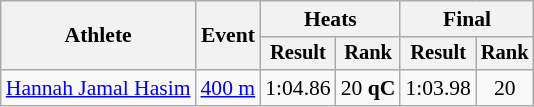<table class="wikitable" style="font-size:90%">
<tr>
<th rowspan=2>Athlete</th>
<th rowspan=2>Event</th>
<th colspan=2>Heats</th>
<th colspan=2>Final</th>
</tr>
<tr style="font-size:95%">
<th>Result</th>
<th>Rank</th>
<th>Result</th>
<th>Rank</th>
</tr>
<tr align=center>
<td align=left><a href='#'>Hannah Jamal Hasim</a></td>
<td align=left><a href='#'>400 m</a></td>
<td>1:04.86</td>
<td>20 <strong>qC</strong></td>
<td>1:03.98</td>
<td>20</td>
</tr>
</table>
